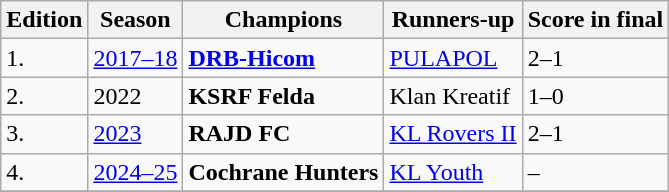<table class=wikitable>
<tr>
<th>Edition</th>
<th>Season</th>
<th>Champions</th>
<th>Runners-up</th>
<th>Score in final</th>
</tr>
<tr>
<td>1.</td>
<td><a href='#'>2017–18</a></td>
<td><strong><a href='#'>DRB-Hicom</a></strong></td>
<td><a href='#'>PULAPOL</a></td>
<td>2–1</td>
</tr>
<tr>
<td>2.</td>
<td>2022</td>
<td><strong>KSRF Felda</strong></td>
<td>Klan Kreatif</td>
<td>1–0</td>
</tr>
<tr>
<td>3.</td>
<td><a href='#'>2023</a></td>
<td><strong>RAJD FC</strong></td>
<td><a href='#'>KL Rovers II</a></td>
<td>2–1</td>
</tr>
<tr>
<td>4.</td>
<td><a href='#'>2024–25</a></td>
<td><strong>Cochrane Hunters</strong></td>
<td><a href='#'>KL Youth</a></td>
<td>–</td>
</tr>
<tr>
</tr>
</table>
